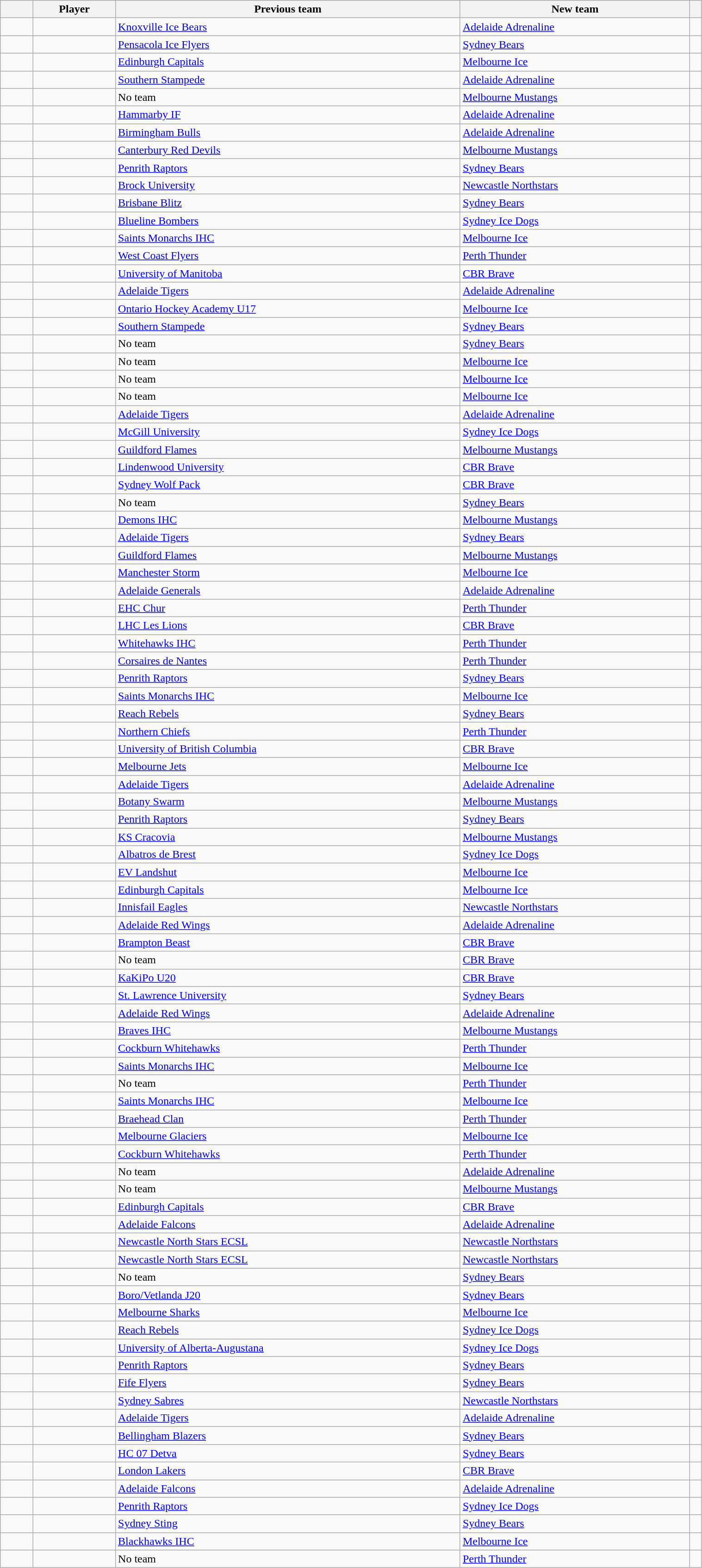<table class="sortable wikitable" width=80% font-size=90%>
<tr>
<th width=40></th>
<th>Player</th>
<th>Previous team</th>
<th>New team</th>
<th class="unsortable"></th>
</tr>
<tr>
<td align="center"></td>
<td></td>
<td><a href='#'>Knoxville Ice Bears</a></td>
<td><a href='#'>Adelaide Adrenaline</a></td>
<td></td>
</tr>
<tr>
<td align="center"></td>
<td></td>
<td><a href='#'>Pensacola Ice Flyers</a></td>
<td><a href='#'>Sydney Bears</a></td>
<td></td>
</tr>
<tr>
<td align="center"></td>
<td></td>
<td><a href='#'>Edinburgh Capitals</a></td>
<td><a href='#'>Melbourne Ice</a></td>
<td></td>
</tr>
<tr>
<td align="center"></td>
<td></td>
<td><a href='#'>Southern Stampede</a></td>
<td><a href='#'>Adelaide Adrenaline</a></td>
<td></td>
</tr>
<tr>
<td align="center"></td>
<td></td>
<td>No team</td>
<td><a href='#'>Melbourne Mustangs</a></td>
<td></td>
</tr>
<tr>
<td align="center"></td>
<td></td>
<td><a href='#'>Hammarby IF</a></td>
<td><a href='#'>Adelaide Adrenaline</a></td>
<td></td>
</tr>
<tr>
<td align="center"></td>
<td></td>
<td><a href='#'>Birmingham Bulls</a></td>
<td><a href='#'>Adelaide Adrenaline</a></td>
<td></td>
</tr>
<tr>
<td align="center"></td>
<td></td>
<td><a href='#'>Canterbury Red Devils</a></td>
<td><a href='#'>Melbourne Mustangs</a></td>
<td></td>
</tr>
<tr>
<td align="center"></td>
<td></td>
<td><a href='#'>Penrith Raptors</a></td>
<td><a href='#'>Sydney Bears</a></td>
<td></td>
</tr>
<tr>
<td align="center"></td>
<td></td>
<td><a href='#'>Brock University</a></td>
<td><a href='#'>Newcastle Northstars</a></td>
<td></td>
</tr>
<tr>
<td align="center"></td>
<td></td>
<td><a href='#'>Brisbane Blitz</a></td>
<td><a href='#'>Sydney Bears</a></td>
<td></td>
</tr>
<tr>
<td align="center"></td>
<td></td>
<td><a href='#'>Blueline Bombers</a></td>
<td><a href='#'>Sydney Ice Dogs</a></td>
<td></td>
</tr>
<tr>
<td align="center"></td>
<td></td>
<td><a href='#'>Saints Monarchs IHC</a></td>
<td><a href='#'>Melbourne Ice</a></td>
<td></td>
</tr>
<tr>
<td align="center"></td>
<td></td>
<td><a href='#'>West Coast Flyers</a></td>
<td><a href='#'>Perth Thunder</a></td>
<td></td>
</tr>
<tr>
<td align="center"></td>
<td></td>
<td><a href='#'>University of Manitoba</a></td>
<td><a href='#'>CBR Brave</a></td>
<td></td>
</tr>
<tr>
<td align="center"></td>
<td></td>
<td><a href='#'>Adelaide Tigers</a></td>
<td><a href='#'>Adelaide Adrenaline</a></td>
<td></td>
</tr>
<tr>
<td align="center"></td>
<td></td>
<td><a href='#'>Ontario Hockey Academy U17</a></td>
<td><a href='#'>Melbourne Ice</a></td>
<td></td>
</tr>
<tr>
<td align="center"></td>
<td></td>
<td><a href='#'>Southern Stampede</a></td>
<td><a href='#'>Sydney Bears</a></td>
<td></td>
</tr>
<tr>
<td align="center"></td>
<td></td>
<td>No team</td>
<td><a href='#'>Sydney Bears</a></td>
<td></td>
</tr>
<tr>
<td align="center"></td>
<td></td>
<td>No team</td>
<td><a href='#'>Melbourne Ice</a></td>
<td></td>
</tr>
<tr>
<td align="center"></td>
<td></td>
<td>No team</td>
<td><a href='#'>Melbourne Ice</a></td>
<td></td>
</tr>
<tr>
<td align="center"></td>
<td></td>
<td>No team</td>
<td><a href='#'>Melbourne Ice</a></td>
<td></td>
</tr>
<tr>
<td align="center"></td>
<td></td>
<td><a href='#'>Adelaide Tigers</a></td>
<td><a href='#'>Adelaide Adrenaline</a></td>
<td></td>
</tr>
<tr>
<td align="center"></td>
<td></td>
<td><a href='#'>McGill University</a></td>
<td><a href='#'>Sydney Ice Dogs</a></td>
<td></td>
</tr>
<tr>
<td align="center"></td>
<td></td>
<td><a href='#'>Guildford Flames</a></td>
<td><a href='#'>Melbourne Mustangs</a></td>
<td></td>
</tr>
<tr>
<td align="center"></td>
<td></td>
<td><a href='#'>Lindenwood University</a></td>
<td><a href='#'>CBR Brave</a></td>
<td></td>
</tr>
<tr>
<td align="center"></td>
<td></td>
<td><a href='#'>Sydney Wolf Pack</a></td>
<td><a href='#'>CBR Brave</a></td>
<td></td>
</tr>
<tr>
<td align="center"></td>
<td></td>
<td>No team</td>
<td><a href='#'>Sydney Bears</a></td>
<td></td>
</tr>
<tr>
<td align="center"></td>
<td></td>
<td><a href='#'>Demons IHC</a></td>
<td><a href='#'>Melbourne Mustangs</a></td>
<td></td>
</tr>
<tr>
<td align="center"></td>
<td></td>
<td><a href='#'>Adelaide Tigers</a></td>
<td><a href='#'>Sydney Bears</a></td>
<td></td>
</tr>
<tr>
<td align="center"></td>
<td></td>
<td><a href='#'>Guildford Flames</a></td>
<td><a href='#'>Melbourne Mustangs</a></td>
<td></td>
</tr>
<tr>
<td align="center"></td>
<td></td>
<td><a href='#'>Manchester Storm</a></td>
<td><a href='#'>Melbourne Ice</a></td>
<td></td>
</tr>
<tr>
<td align="center"></td>
<td></td>
<td><a href='#'>Adelaide Generals</a></td>
<td><a href='#'>Adelaide Adrenaline</a></td>
<td></td>
</tr>
<tr>
<td align="center"></td>
<td></td>
<td><a href='#'>EHC Chur</a></td>
<td><a href='#'>Perth Thunder</a></td>
<td></td>
</tr>
<tr>
<td align="center"></td>
<td></td>
<td><a href='#'>LHC Les Lions</a></td>
<td><a href='#'>CBR Brave</a></td>
<td></td>
</tr>
<tr>
<td align="center"></td>
<td></td>
<td><a href='#'>Whitehawks IHC</a></td>
<td><a href='#'>Perth Thunder</a></td>
<td></td>
</tr>
<tr>
<td align="center"></td>
<td></td>
<td><a href='#'>Corsaires de Nantes</a></td>
<td><a href='#'>Perth Thunder</a></td>
<td></td>
</tr>
<tr>
<td align="center"></td>
<td></td>
<td><a href='#'>Penrith Raptors</a></td>
<td><a href='#'>Sydney Bears</a></td>
<td></td>
</tr>
<tr>
<td align="center"></td>
<td></td>
<td><a href='#'>Saints Monarchs IHC</a></td>
<td><a href='#'>Melbourne Ice</a></td>
<td></td>
</tr>
<tr>
<td align="center"></td>
<td></td>
<td><a href='#'>Reach Rebels</a></td>
<td><a href='#'>Sydney Bears</a></td>
<td></td>
</tr>
<tr>
<td align="center"></td>
<td></td>
<td><a href='#'>Northern Chiefs</a></td>
<td><a href='#'>Perth Thunder</a></td>
<td></td>
</tr>
<tr>
<td align="center"></td>
<td></td>
<td><a href='#'>University of British Columbia</a></td>
<td><a href='#'>CBR Brave</a></td>
<td></td>
</tr>
<tr>
<td align="center"></td>
<td></td>
<td><a href='#'>Melbourne Jets</a></td>
<td><a href='#'>Melbourne Ice</a></td>
<td></td>
</tr>
<tr>
<td align="center"></td>
<td></td>
<td><a href='#'>Adelaide Tigers</a></td>
<td><a href='#'>Adelaide Adrenaline</a></td>
<td></td>
</tr>
<tr>
<td align="center"></td>
<td></td>
<td><a href='#'>Botany Swarm</a></td>
<td><a href='#'>Melbourne Mustangs</a></td>
<td></td>
</tr>
<tr>
<td align="center"></td>
<td></td>
<td><a href='#'>Penrith Raptors</a></td>
<td><a href='#'>Sydney Bears</a></td>
<td></td>
</tr>
<tr>
<td align="center"></td>
<td></td>
<td><a href='#'>KS Cracovia</a></td>
<td><a href='#'>Melbourne Mustangs</a></td>
<td></td>
</tr>
<tr>
<td align="center"></td>
<td></td>
<td><a href='#'>Albatros de Brest</a></td>
<td><a href='#'>Sydney Ice Dogs</a></td>
<td></td>
</tr>
<tr>
<td align="center"></td>
<td></td>
<td><a href='#'>EV Landshut</a></td>
<td><a href='#'>Melbourne Ice</a></td>
<td></td>
</tr>
<tr>
<td align="center"></td>
<td></td>
<td><a href='#'>Edinburgh Capitals</a></td>
<td><a href='#'>Melbourne Ice</a></td>
<td></td>
</tr>
<tr>
<td align="center"></td>
<td></td>
<td><a href='#'>Innisfail Eagles</a></td>
<td><a href='#'>Newcastle Northstars</a></td>
<td></td>
</tr>
<tr>
<td align="center"></td>
<td></td>
<td><a href='#'>Adelaide Red Wings</a></td>
<td><a href='#'>Adelaide Adrenaline</a></td>
<td></td>
</tr>
<tr>
<td align="center"></td>
<td></td>
<td><a href='#'>Brampton Beast</a></td>
<td><a href='#'>CBR Brave</a></td>
<td></td>
</tr>
<tr>
<td align="center"></td>
<td></td>
<td>No team</td>
<td><a href='#'>CBR Brave</a></td>
<td></td>
</tr>
<tr>
<td align="center"></td>
<td></td>
<td><a href='#'>KaKiPo U20</a></td>
<td><a href='#'>CBR Brave</a></td>
<td></td>
</tr>
<tr>
<td align="center"></td>
<td></td>
<td><a href='#'>St. Lawrence University</a></td>
<td><a href='#'>Sydney Bears</a></td>
<td></td>
</tr>
<tr>
<td align="center"></td>
<td></td>
<td><a href='#'>Adelaide Red Wings</a></td>
<td><a href='#'>Adelaide Adrenaline</a></td>
<td></td>
</tr>
<tr>
<td align="center"></td>
<td></td>
<td><a href='#'>Braves IHC</a></td>
<td><a href='#'>Melbourne Mustangs</a></td>
<td></td>
</tr>
<tr>
<td align="center"></td>
<td></td>
<td><a href='#'>Cockburn Whitehawks</a></td>
<td><a href='#'>Perth Thunder</a></td>
<td></td>
</tr>
<tr>
<td align="center"></td>
<td></td>
<td><a href='#'>Saints Monarchs IHC</a></td>
<td><a href='#'>Melbourne Ice</a></td>
<td></td>
</tr>
<tr>
<td align="center"></td>
<td></td>
<td>No team</td>
<td><a href='#'>Perth Thunder</a></td>
<td></td>
</tr>
<tr>
<td align="center"></td>
<td></td>
<td><a href='#'>Saints Monarchs IHC</a></td>
<td><a href='#'>Melbourne Ice</a></td>
<td></td>
</tr>
<tr>
<td align="center"></td>
<td></td>
<td><a href='#'>Braehead Clan</a></td>
<td><a href='#'>Perth Thunder</a></td>
<td></td>
</tr>
<tr>
<td align="center"></td>
<td></td>
<td><a href='#'>Melbourne Glaciers</a></td>
<td><a href='#'>Melbourne Ice</a></td>
<td></td>
</tr>
<tr>
<td align="center"></td>
<td></td>
<td><a href='#'>Cockburn Whitehawks</a></td>
<td><a href='#'>Perth Thunder</a></td>
<td></td>
</tr>
<tr>
<td align="center"></td>
<td></td>
<td>No team</td>
<td><a href='#'>Adelaide Adrenaline</a></td>
<td></td>
</tr>
<tr>
<td align="center"></td>
<td></td>
<td>No team</td>
<td><a href='#'>Melbourne Mustangs</a></td>
<td></td>
</tr>
<tr>
<td align="center"></td>
<td></td>
<td><a href='#'>Edinburgh Capitals</a></td>
<td><a href='#'>CBR Brave</a></td>
<td></td>
</tr>
<tr>
<td align="center"></td>
<td></td>
<td><a href='#'>Adelaide Falcons</a></td>
<td><a href='#'>Adelaide Adrenaline</a></td>
<td></td>
</tr>
<tr>
<td align="center"></td>
<td></td>
<td><a href='#'>Newcastle North Stars ECSL</a></td>
<td><a href='#'>Newcastle Northstars</a></td>
<td></td>
</tr>
<tr>
<td align="center"></td>
<td></td>
<td><a href='#'>Newcastle North Stars ECSL</a></td>
<td><a href='#'>Newcastle Northstars</a></td>
<td></td>
</tr>
<tr>
<td align="center"></td>
<td></td>
<td>No team</td>
<td><a href='#'>Sydney Bears</a></td>
<td></td>
</tr>
<tr>
<td align="center"></td>
<td></td>
<td><a href='#'>Boro/Vetlanda J20</a></td>
<td><a href='#'>Sydney Bears</a></td>
<td></td>
</tr>
<tr>
<td align="center"></td>
<td></td>
<td><a href='#'>Melbourne Sharks</a></td>
<td><a href='#'>Melbourne Ice</a></td>
<td></td>
</tr>
<tr>
<td align="center"></td>
<td></td>
<td><a href='#'>Reach Rebels</a></td>
<td><a href='#'>Sydney Ice Dogs</a></td>
<td></td>
</tr>
<tr>
<td align="center"></td>
<td></td>
<td><a href='#'>University of Alberta-Augustana</a></td>
<td><a href='#'>Sydney Ice Dogs</a></td>
<td></td>
</tr>
<tr>
<td align="center"></td>
<td></td>
<td><a href='#'>Penrith Raptors</a></td>
<td><a href='#'>Sydney Bears</a></td>
<td></td>
</tr>
<tr>
<td align="center"></td>
<td></td>
<td><a href='#'>Fife Flyers</a></td>
<td><a href='#'>Sydney Bears</a></td>
<td></td>
</tr>
<tr>
<td align="center"></td>
<td></td>
<td><a href='#'>Sydney Sabres</a></td>
<td><a href='#'>Newcastle Northstars</a></td>
<td></td>
</tr>
<tr>
<td align="center"></td>
<td></td>
<td><a href='#'>Adelaide Tigers</a></td>
<td><a href='#'>Adelaide Adrenaline</a></td>
<td></td>
</tr>
<tr>
<td align="center"></td>
<td></td>
<td><a href='#'>Bellingham Blazers</a></td>
<td><a href='#'>Sydney Bears</a></td>
<td></td>
</tr>
<tr>
<td align="center"></td>
<td></td>
<td><a href='#'>HC 07 Detva</a></td>
<td><a href='#'>Sydney Bears</a></td>
<td></td>
</tr>
<tr>
<td align="center"></td>
<td></td>
<td><a href='#'>London Lakers</a></td>
<td><a href='#'>CBR Brave</a></td>
<td></td>
</tr>
<tr>
<td align="center"></td>
<td></td>
<td><a href='#'>Adelaide Falcons</a></td>
<td><a href='#'>Adelaide Adrenaline</a></td>
<td></td>
</tr>
<tr>
<td align="center"></td>
<td></td>
<td><a href='#'>Penrith Raptors</a></td>
<td><a href='#'>Sydney Ice Dogs</a></td>
<td></td>
</tr>
<tr>
<td align="center"></td>
<td></td>
<td><a href='#'>Sydney Sting</a></td>
<td><a href='#'>Sydney Bears</a></td>
<td></td>
</tr>
<tr>
<td align="center"></td>
<td></td>
<td><a href='#'>Blackhawks IHC</a></td>
<td><a href='#'>Melbourne Ice</a></td>
<td></td>
</tr>
<tr>
<td align="center"></td>
<td></td>
<td>No team</td>
<td><a href='#'>Perth Thunder</a></td>
<td></td>
</tr>
</table>
